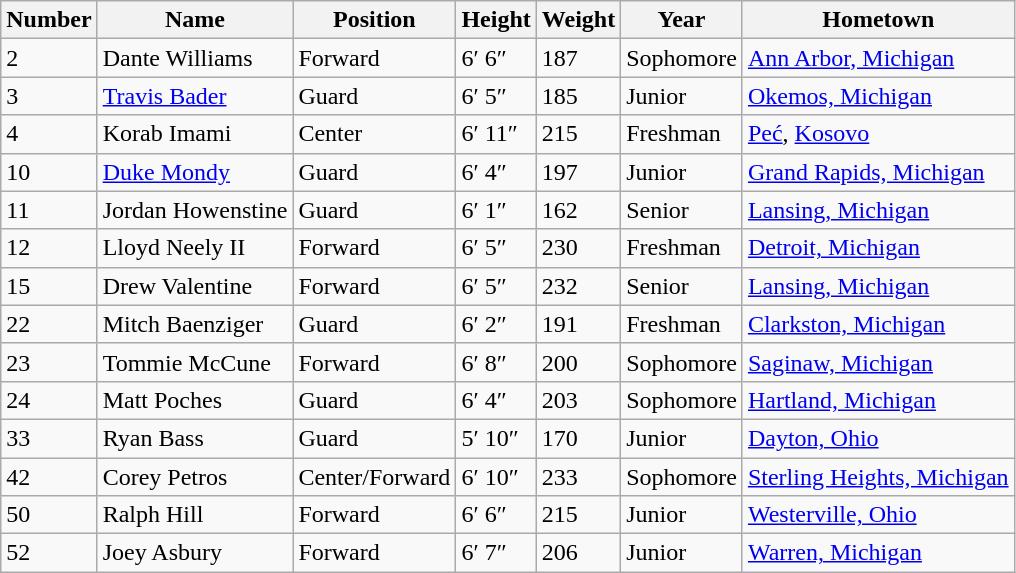<table class="wikitable">
<tr>
<th>Number</th>
<th>Name</th>
<th>Position</th>
<th>Height</th>
<th>Weight</th>
<th>Year</th>
<th>Hometown</th>
</tr>
<tr>
<td>2</td>
<td>Dante Williams</td>
<td>Forward</td>
<td>6′ 6″</td>
<td>187</td>
<td>Sophomore</td>
<td><a href='#'>Ann Arbor, Michigan</a></td>
</tr>
<tr>
<td>3</td>
<td><a href='#'>Travis Bader</a></td>
<td>Guard</td>
<td>6′ 5″</td>
<td>185</td>
<td>Junior</td>
<td><a href='#'>Okemos, Michigan</a></td>
</tr>
<tr>
<td>4</td>
<td>Korab Imami</td>
<td>Center</td>
<td>6′ 11″</td>
<td>215</td>
<td>Freshman</td>
<td><a href='#'>Peć</a>, <a href='#'>Kosovo</a></td>
</tr>
<tr>
<td>10</td>
<td><a href='#'>Duke Mondy</a></td>
<td>Guard</td>
<td>6′ 4″</td>
<td>197</td>
<td>Junior</td>
<td><a href='#'>Grand Rapids, Michigan</a></td>
</tr>
<tr>
<td>11</td>
<td>Jordan Howenstine</td>
<td>Guard</td>
<td>6′ 1″</td>
<td>162</td>
<td>Senior</td>
<td><a href='#'>Lansing, Michigan</a></td>
</tr>
<tr>
<td>12</td>
<td>Lloyd Neely II</td>
<td>Forward</td>
<td>6′ 5″</td>
<td>230</td>
<td>Freshman</td>
<td><a href='#'>Detroit, Michigan</a></td>
</tr>
<tr>
<td>15</td>
<td>Drew Valentine</td>
<td>Forward</td>
<td>6′ 5″</td>
<td>232</td>
<td>Senior</td>
<td><a href='#'>Lansing, Michigan</a></td>
</tr>
<tr>
<td>22</td>
<td>Mitch Baenziger</td>
<td>Guard</td>
<td>6′ 2″</td>
<td>191</td>
<td>Freshman</td>
<td><a href='#'>Clarkston, Michigan</a></td>
</tr>
<tr>
<td>23</td>
<td>Tommie McCune</td>
<td>Forward</td>
<td>6′ 8″</td>
<td>200</td>
<td>Sophomore</td>
<td><a href='#'>Saginaw, Michigan</a></td>
</tr>
<tr>
<td>24</td>
<td>Matt Poches</td>
<td>Guard</td>
<td>6′ 4″</td>
<td>203</td>
<td>Sophomore</td>
<td><a href='#'>Hartland, Michigan</a></td>
</tr>
<tr>
<td>33</td>
<td>Ryan Bass</td>
<td>Guard</td>
<td>5′ 10″</td>
<td>170</td>
<td>Junior</td>
<td><a href='#'>Dayton, Ohio</a></td>
</tr>
<tr>
<td>42</td>
<td>Corey Petros</td>
<td>Center/Forward</td>
<td>6′ 10″</td>
<td>233</td>
<td>Sophomore</td>
<td><a href='#'>Sterling Heights, Michigan</a></td>
</tr>
<tr>
<td>50</td>
<td>Ralph Hill</td>
<td>Forward</td>
<td>6′ 6″</td>
<td>215</td>
<td>Junior</td>
<td><a href='#'>Westerville, Ohio</a></td>
</tr>
<tr>
<td>52</td>
<td>Joey Asbury</td>
<td>Forward</td>
<td>6′ 7″</td>
<td>206</td>
<td>Junior</td>
<td><a href='#'>Warren, Michigan</a></td>
</tr>
</table>
